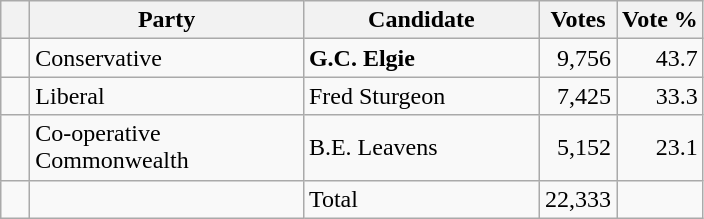<table class="wikitable">
<tr>
<th></th>
<th scope="col" width="175">Party</th>
<th scope="col" width="150">Candidate</th>
<th>Votes</th>
<th>Vote %</th>
</tr>
<tr>
<td>   </td>
<td>Conservative</td>
<td><strong>G.C. Elgie</strong></td>
<td align=right>9,756</td>
<td align=right>43.7</td>
</tr>
<tr>
<td>   </td>
<td>Liberal</td>
<td>Fred Sturgeon</td>
<td align=right>7,425</td>
<td align=right>33.3</td>
</tr>
<tr>
<td>   </td>
<td>Co-operative Commonwealth</td>
<td>B.E. Leavens</td>
<td align=right>5,152</td>
<td align=right>23.1</td>
</tr>
<tr |>
<td></td>
<td></td>
<td>Total</td>
<td align=right>22,333</td>
<td></td>
</tr>
</table>
